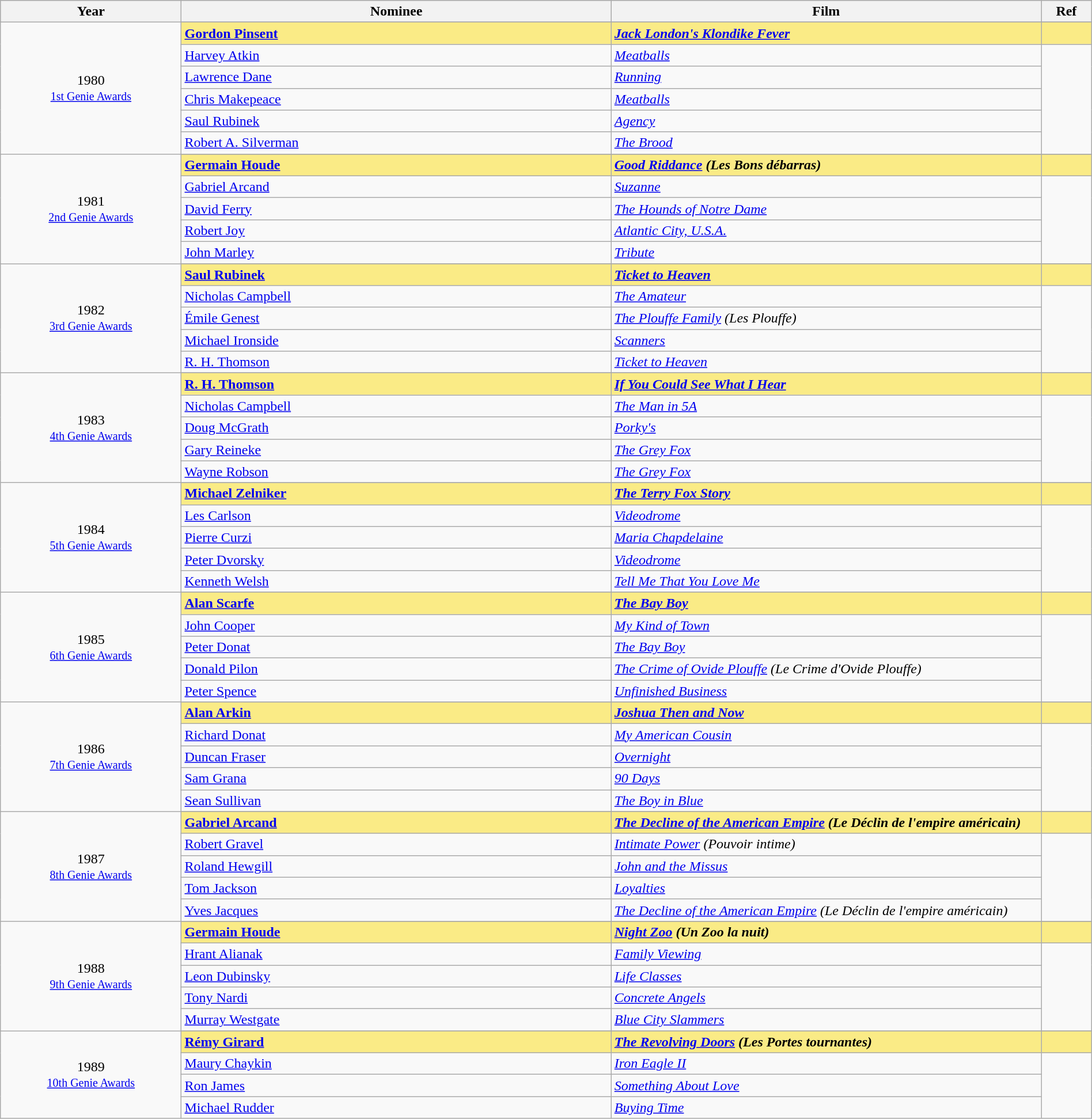<table class="wikitable" style="width:100%;">
<tr style="background:#bebebe;">
<th style="width:8%;">Year</th>
<th style="width:19%;">Nominee</th>
<th style="width:19%;">Film</th>
<th style="width:2%;">Ref</th>
</tr>
<tr>
<td rowspan="7" align="center">1980 <br> <small><a href='#'>1st Genie Awards</a></small></td>
</tr>
<tr style="background:#FAEB86;">
<td><strong><a href='#'>Gordon Pinsent</a></strong></td>
<td><strong><em><a href='#'>Jack London's Klondike Fever</a></em></strong></td>
<td></td>
</tr>
<tr>
<td><a href='#'>Harvey Atkin</a></td>
<td><em><a href='#'>Meatballs</a></em></td>
<td rowspan=5></td>
</tr>
<tr>
<td><a href='#'>Lawrence Dane</a></td>
<td><em><a href='#'>Running</a></em></td>
</tr>
<tr>
<td><a href='#'>Chris Makepeace</a></td>
<td><em><a href='#'>Meatballs</a></em></td>
</tr>
<tr>
<td><a href='#'>Saul Rubinek</a></td>
<td><em><a href='#'>Agency</a></em></td>
</tr>
<tr>
<td><a href='#'>Robert A. Silverman</a></td>
<td><em><a href='#'>The Brood</a></em></td>
</tr>
<tr>
<td rowspan="6" align="center">1981 <br> <small><a href='#'>2nd Genie Awards</a></small></td>
</tr>
<tr style="background:#FAEB86;">
<td><strong><a href='#'>Germain Houde</a></strong></td>
<td><strong><em><a href='#'>Good Riddance</a> (Les Bons débarras)</em></strong></td>
<td></td>
</tr>
<tr>
<td><a href='#'>Gabriel Arcand</a></td>
<td><em><a href='#'>Suzanne</a></em></td>
<td rowspan=4></td>
</tr>
<tr>
<td><a href='#'>David Ferry</a></td>
<td><em><a href='#'>The Hounds of Notre Dame</a></em></td>
</tr>
<tr>
<td><a href='#'>Robert Joy</a></td>
<td><em><a href='#'>Atlantic City, U.S.A.</a></em></td>
</tr>
<tr>
<td><a href='#'>John Marley</a></td>
<td><em><a href='#'>Tribute</a></em></td>
</tr>
<tr>
<td rowspan="6" align="center">1982 <br> <small><a href='#'>3rd Genie Awards</a></small></td>
</tr>
<tr style="background:#FAEB86;">
<td><strong><a href='#'>Saul Rubinek</a></strong></td>
<td><strong><em><a href='#'>Ticket to Heaven</a></em></strong></td>
<td></td>
</tr>
<tr>
<td><a href='#'>Nicholas Campbell</a></td>
<td><em><a href='#'>The Amateur</a></em></td>
<td rowspan=4></td>
</tr>
<tr>
<td><a href='#'>Émile Genest</a></td>
<td><em><a href='#'>The Plouffe Family</a> (Les Plouffe)</em></td>
</tr>
<tr>
<td><a href='#'>Michael Ironside</a></td>
<td><em><a href='#'>Scanners</a></em></td>
</tr>
<tr>
<td><a href='#'>R. H. Thomson</a></td>
<td><em><a href='#'>Ticket to Heaven</a></em></td>
</tr>
<tr>
<td rowspan="6" align="center">1983 <br> <small><a href='#'>4th Genie Awards</a></small></td>
</tr>
<tr style="background:#FAEB86;">
<td><strong><a href='#'>R. H. Thomson</a></strong></td>
<td><strong><em><a href='#'>If You Could See What I Hear</a></em></strong></td>
<td></td>
</tr>
<tr>
<td><a href='#'>Nicholas Campbell</a></td>
<td><em><a href='#'>The Man in 5A</a></em></td>
<td rowspan=4></td>
</tr>
<tr>
<td><a href='#'>Doug McGrath</a></td>
<td><em><a href='#'>Porky's</a></em></td>
</tr>
<tr>
<td><a href='#'>Gary Reineke</a></td>
<td><em><a href='#'>The Grey Fox</a></em></td>
</tr>
<tr>
<td><a href='#'>Wayne Robson</a></td>
<td><em><a href='#'>The Grey Fox</a></em></td>
</tr>
<tr>
<td rowspan="6" align="center">1984 <br> <small><a href='#'>5th Genie Awards</a></small></td>
</tr>
<tr style="background:#FAEB86;">
<td><strong><a href='#'>Michael Zelniker</a></strong></td>
<td><strong><em><a href='#'>The Terry Fox Story</a></em></strong></td>
<td></td>
</tr>
<tr>
<td><a href='#'>Les Carlson</a></td>
<td><em><a href='#'>Videodrome</a></em></td>
<td rowspan=4></td>
</tr>
<tr>
<td><a href='#'>Pierre Curzi</a></td>
<td><em><a href='#'>Maria Chapdelaine</a></em></td>
</tr>
<tr>
<td><a href='#'>Peter Dvorsky</a></td>
<td><em><a href='#'>Videodrome</a></em></td>
</tr>
<tr>
<td><a href='#'>Kenneth Welsh</a></td>
<td><em><a href='#'>Tell Me That You Love Me</a></em></td>
</tr>
<tr>
<td rowspan="6" align="center">1985 <br> <small><a href='#'>6th Genie Awards</a></small></td>
</tr>
<tr style="background:#FAEB86;">
<td><strong><a href='#'>Alan Scarfe</a></strong></td>
<td><strong><em><a href='#'>The Bay Boy</a></em></strong></td>
<td></td>
</tr>
<tr>
<td><a href='#'>John Cooper</a></td>
<td><em><a href='#'>My Kind of Town</a></em></td>
<td rowspan=4></td>
</tr>
<tr>
<td><a href='#'>Peter Donat</a></td>
<td><em><a href='#'>The Bay Boy</a></em></td>
</tr>
<tr>
<td><a href='#'>Donald Pilon</a></td>
<td><em><a href='#'>The Crime of Ovide Plouffe</a> (Le Crime d'Ovide Plouffe)</em></td>
</tr>
<tr>
<td><a href='#'>Peter Spence</a></td>
<td><em><a href='#'>Unfinished Business</a></em></td>
</tr>
<tr>
<td rowspan="6" align="center">1986 <br> <small><a href='#'>7th Genie Awards</a></small></td>
</tr>
<tr style="background:#FAEB86;">
<td><strong><a href='#'>Alan Arkin</a></strong></td>
<td><strong><em><a href='#'>Joshua Then and Now</a></em></strong></td>
<td></td>
</tr>
<tr>
<td><a href='#'>Richard Donat</a></td>
<td><em><a href='#'>My American Cousin</a></em></td>
<td rowspan=4></td>
</tr>
<tr>
<td><a href='#'>Duncan Fraser</a></td>
<td><em><a href='#'>Overnight</a></em></td>
</tr>
<tr>
<td><a href='#'>Sam Grana</a></td>
<td><em><a href='#'>90 Days</a></em></td>
</tr>
<tr>
<td><a href='#'>Sean Sullivan</a></td>
<td><em><a href='#'>The Boy in Blue</a></em></td>
</tr>
<tr>
<td rowspan="6" align="center">1987 <br> <small><a href='#'>8th Genie Awards</a></small></td>
</tr>
<tr style="background:#FAEB86;">
<td><strong><a href='#'>Gabriel Arcand</a></strong></td>
<td><strong><em><a href='#'>The Decline of the American Empire</a> (Le Déclin de l'empire américain)</em></strong></td>
<td></td>
</tr>
<tr>
<td><a href='#'>Robert Gravel</a></td>
<td><em><a href='#'>Intimate Power</a> (Pouvoir intime)</em></td>
<td rowspan=4></td>
</tr>
<tr>
<td><a href='#'>Roland Hewgill</a></td>
<td><em><a href='#'>John and the Missus</a></em></td>
</tr>
<tr>
<td><a href='#'>Tom Jackson</a></td>
<td><em><a href='#'>Loyalties</a></em></td>
</tr>
<tr>
<td><a href='#'>Yves Jacques</a></td>
<td><em><a href='#'>The Decline of the American Empire</a> (Le Déclin de l'empire américain)</em></td>
</tr>
<tr>
<td rowspan="6" align="center">1988 <br> <small><a href='#'>9th Genie Awards</a></small></td>
</tr>
<tr style="background:#FAEB86;">
<td><strong><a href='#'>Germain Houde</a></strong></td>
<td><strong><em><a href='#'>Night Zoo</a> (Un Zoo la nuit)</em></strong></td>
<td></td>
</tr>
<tr>
<td><a href='#'>Hrant Alianak</a></td>
<td><em><a href='#'>Family Viewing</a></em></td>
<td rowspan=4></td>
</tr>
<tr>
<td><a href='#'>Leon Dubinsky</a></td>
<td><em><a href='#'>Life Classes</a></em></td>
</tr>
<tr>
<td><a href='#'>Tony Nardi</a></td>
<td><em><a href='#'>Concrete Angels</a></em></td>
</tr>
<tr>
<td><a href='#'>Murray Westgate</a></td>
<td><em><a href='#'>Blue City Slammers</a></em></td>
</tr>
<tr>
<td rowspan="5" align="center">1989 <br> <small><a href='#'>10th Genie Awards</a></small></td>
</tr>
<tr style="background:#FAEB86;">
<td><strong><a href='#'>Rémy Girard</a></strong></td>
<td><strong><em><a href='#'>The Revolving Doors</a> (Les Portes tournantes)</em></strong></td>
<td></td>
</tr>
<tr>
<td><a href='#'>Maury Chaykin</a></td>
<td><em><a href='#'>Iron Eagle II</a></em></td>
<td rowspan=3></td>
</tr>
<tr>
<td><a href='#'>Ron James</a></td>
<td><em><a href='#'>Something About Love</a></em></td>
</tr>
<tr>
<td><a href='#'>Michael Rudder</a></td>
<td><em><a href='#'>Buying Time</a></em></td>
</tr>
</table>
